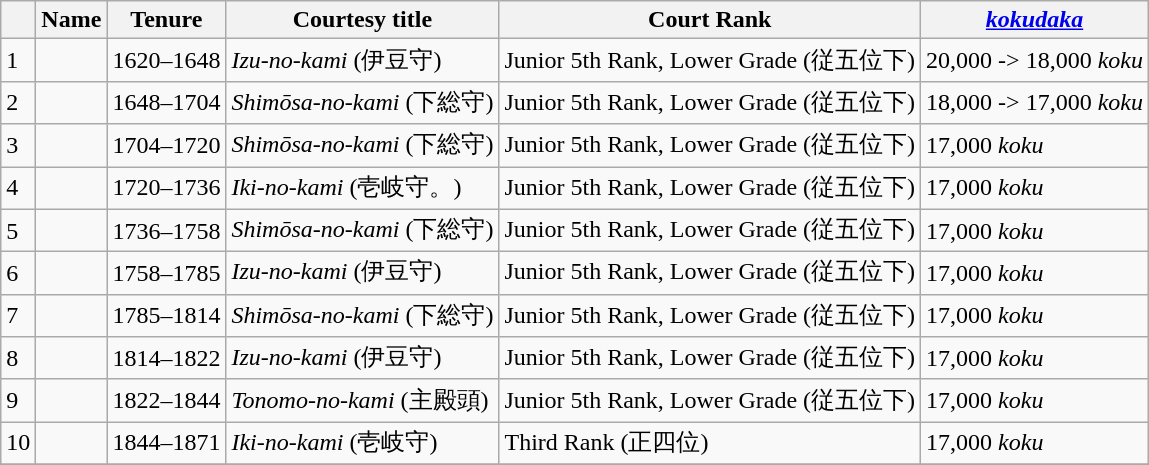<table class=wikitable>
<tr>
<th></th>
<th>Name</th>
<th>Tenure</th>
<th>Courtesy title</th>
<th>Court Rank</th>
<th><em><a href='#'>kokudaka</a></em></th>
</tr>
<tr>
<td>1</td>
<td></td>
<td>1620–1648</td>
<td><em>Izu-no-kami</em> (伊豆守)</td>
<td>Junior 5th Rank, Lower Grade (従五位下)</td>
<td>20,000 -> 18,000 <em>koku</em></td>
</tr>
<tr>
<td>2</td>
<td></td>
<td>1648–1704</td>
<td><em>Shimōsa-no-kami</em> (下総守)</td>
<td>Junior 5th Rank, Lower Grade (従五位下)</td>
<td>18,000 -> 17,000 <em>koku</em></td>
</tr>
<tr>
<td>3</td>
<td></td>
<td>1704–1720</td>
<td><em>Shimōsa-no-kami</em> (下総守)</td>
<td>Junior 5th Rank, Lower Grade (従五位下)</td>
<td>17,000 <em>koku</em></td>
</tr>
<tr>
<td>4</td>
<td></td>
<td>1720–1736</td>
<td><em>Iki-no-kami</em> (壱岐守。)</td>
<td>Junior 5th Rank, Lower Grade (従五位下)</td>
<td>17,000 <em>koku</em></td>
</tr>
<tr>
<td>5</td>
<td></td>
<td>1736–1758</td>
<td><em>Shimōsa-no-kami</em> (下総守)</td>
<td>Junior 5th Rank, Lower Grade (従五位下)</td>
<td>17,000 <em>koku</em></td>
</tr>
<tr>
<td>6</td>
<td></td>
<td>1758–1785</td>
<td><em>Izu-no-kami</em> (伊豆守)</td>
<td>Junior 5th Rank, Lower Grade (従五位下)</td>
<td>17,000 <em>koku</em></td>
</tr>
<tr>
<td>7</td>
<td></td>
<td>1785–1814</td>
<td><em>Shimōsa-no-kami</em> (下総守)</td>
<td>Junior 5th Rank, Lower Grade (従五位下)</td>
<td>17,000 <em>koku</em></td>
</tr>
<tr>
<td>8</td>
<td></td>
<td>1814–1822</td>
<td><em>Izu-no-kami</em> (伊豆守)</td>
<td>Junior 5th Rank, Lower Grade (従五位下)</td>
<td>17,000 <em>koku</em></td>
</tr>
<tr>
<td>9</td>
<td></td>
<td>1822–1844</td>
<td><em>Tonomo-no-kami</em> (主殿頭)</td>
<td>Junior 5th Rank, Lower Grade (従五位下)</td>
<td>17,000 <em>koku</em></td>
</tr>
<tr>
<td>10</td>
<td></td>
<td>1844–1871</td>
<td><em>Iki-no-kami</em> (壱岐守)</td>
<td>Third Rank (正四位)</td>
<td>17,000 <em>koku</em></td>
</tr>
<tr>
</tr>
</table>
